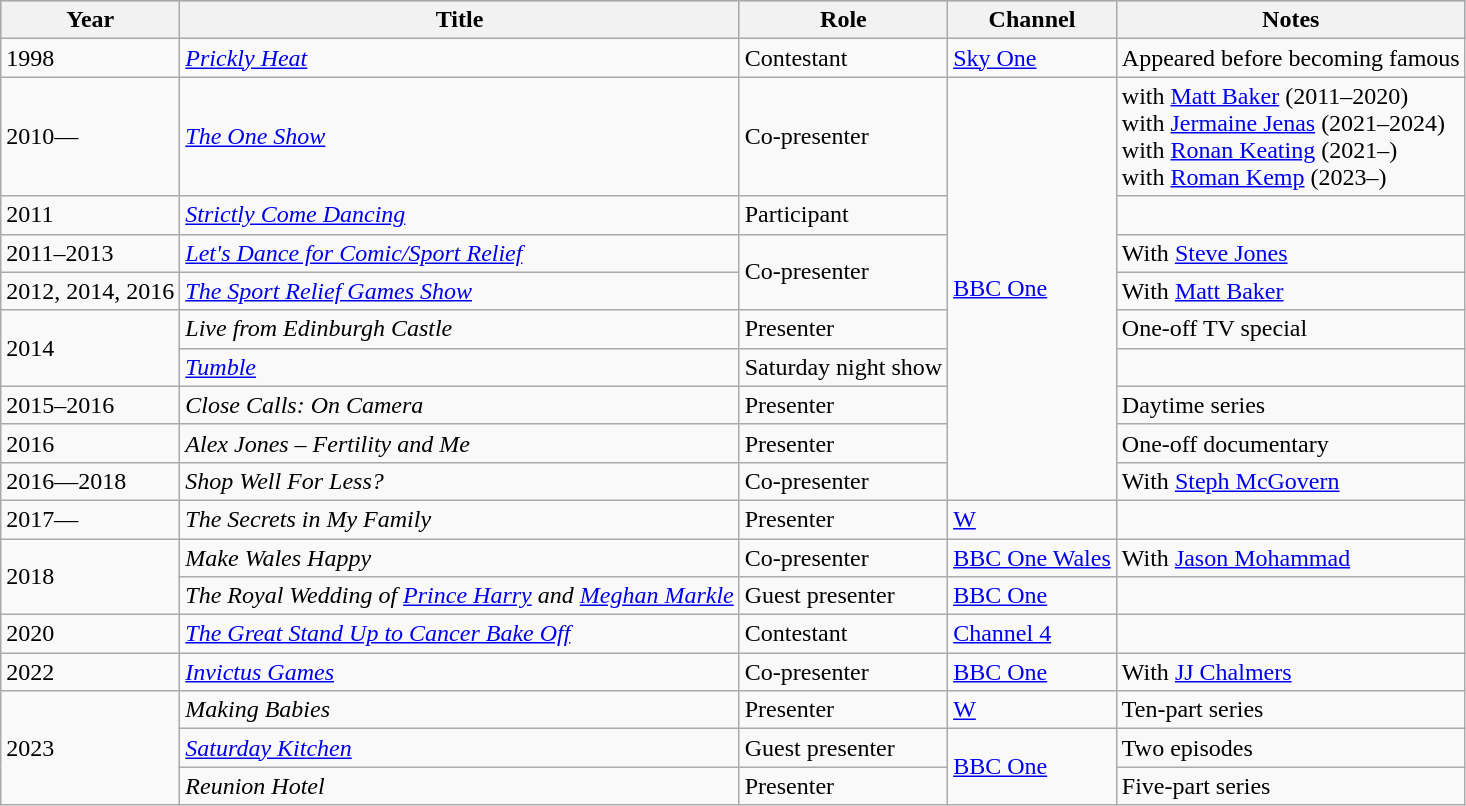<table class="wikitable">
<tr style="background:#b0c4de; text-align:center;">
<th>Year</th>
<th>Title</th>
<th>Role</th>
<th>Channel</th>
<th>Notes</th>
</tr>
<tr>
<td>1998</td>
<td><em><a href='#'>Prickly Heat</a></em></td>
<td>Contestant</td>
<td><a href='#'>Sky One</a></td>
<td>Appeared before becoming famous</td>
</tr>
<tr>
<td>2010—</td>
<td><em><a href='#'>The One Show</a></em></td>
<td>Co-presenter</td>
<td rowspan=9><a href='#'>BBC One</a></td>
<td>with <a href='#'>Matt Baker</a> (2011–2020) <br> with <a href='#'>Jermaine Jenas</a> (2021–2024) <br> with <a href='#'>Ronan Keating</a> (2021–) <br> with <a href='#'>Roman Kemp</a> (2023–)</td>
</tr>
<tr>
<td>2011</td>
<td><em><a href='#'>Strictly Come Dancing</a></em></td>
<td>Participant</td>
<td></td>
</tr>
<tr>
<td>2011–2013</td>
<td><em><a href='#'>Let's Dance for Comic/Sport Relief</a></em></td>
<td rowspan="2">Co-presenter</td>
<td>With <a href='#'>Steve Jones</a></td>
</tr>
<tr>
<td>2012, 2014, 2016</td>
<td><em><a href='#'>The Sport Relief Games Show</a></em></td>
<td>With <a href='#'>Matt Baker</a></td>
</tr>
<tr>
<td rowspan=2>2014</td>
<td><em>Live from Edinburgh Castle</em></td>
<td>Presenter</td>
<td>One-off TV special</td>
</tr>
<tr>
<td><em><a href='#'>Tumble</a></em></td>
<td>Saturday night show</td>
<td></td>
</tr>
<tr>
<td>2015–2016</td>
<td><em>Close Calls: On Camera</em></td>
<td>Presenter</td>
<td>Daytime series</td>
</tr>
<tr>
<td>2016</td>
<td><em>Alex Jones – Fertility and Me</em></td>
<td>Presenter</td>
<td>One-off documentary</td>
</tr>
<tr>
<td>2016—2018</td>
<td><em>Shop Well For Less?</em></td>
<td>Co-presenter</td>
<td>With <a href='#'>Steph McGovern</a></td>
</tr>
<tr>
<td>2017—</td>
<td><em>The Secrets in My Family</em></td>
<td>Presenter</td>
<td><a href='#'>W</a></td>
<td></td>
</tr>
<tr>
<td rowspan="2">2018</td>
<td><em>Make Wales Happy</em></td>
<td>Co-presenter</td>
<td><a href='#'>BBC One Wales</a></td>
<td>With <a href='#'>Jason Mohammad</a></td>
</tr>
<tr>
<td><em>The Royal Wedding of <a href='#'>Prince Harry</a> and <a href='#'>Meghan Markle</a></em></td>
<td>Guest presenter</td>
<td><a href='#'>BBC One</a></td>
<td></td>
</tr>
<tr>
<td>2020</td>
<td><em><a href='#'>The Great Stand Up to Cancer Bake Off</a></em></td>
<td>Contestant</td>
<td><a href='#'>Channel 4</a></td>
<td></td>
</tr>
<tr>
<td>2022</td>
<td><em><a href='#'>Invictus Games</a></em></td>
<td>Co-presenter</td>
<td><a href='#'>BBC One</a></td>
<td>With <a href='#'>JJ Chalmers</a></td>
</tr>
<tr>
<td rowspan=3>2023</td>
<td><em>Making Babies</em></td>
<td>Presenter</td>
<td><a href='#'>W</a></td>
<td>Ten-part series</td>
</tr>
<tr>
<td><em><a href='#'>Saturday Kitchen</a></em></td>
<td>Guest presenter</td>
<td rowspan=2><a href='#'>BBC One</a></td>
<td>Two episodes</td>
</tr>
<tr>
<td><em>Reunion Hotel</em></td>
<td>Presenter</td>
<td>Five-part series</td>
</tr>
</table>
